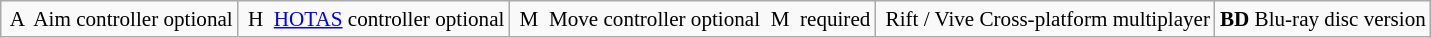<table class="wikitable" style="float: left; margin-right: 1em; font-size:88%;">
<tr>
<td><span> A </span> Aim controller optional<br></td>
<td><span> H </span> <a href='#'>HOTAS</a> controller optional</td>
<td><span> M </span> Move controller optional <span> M </span> required<br></td>
<td><span> Rift / Vive</span> Cross-platform multiplayer<br></td>
<td><strong>BD</strong>  Blu-ray disc version</td>
</tr>
</table>
